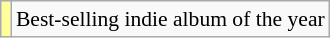<table class="wikitable plainrowheaders" style="font-size:90%;">
<tr>
<td bgcolor=#FFFF99 align=center></td>
<td>Best-selling indie album of the year</td>
</tr>
</table>
